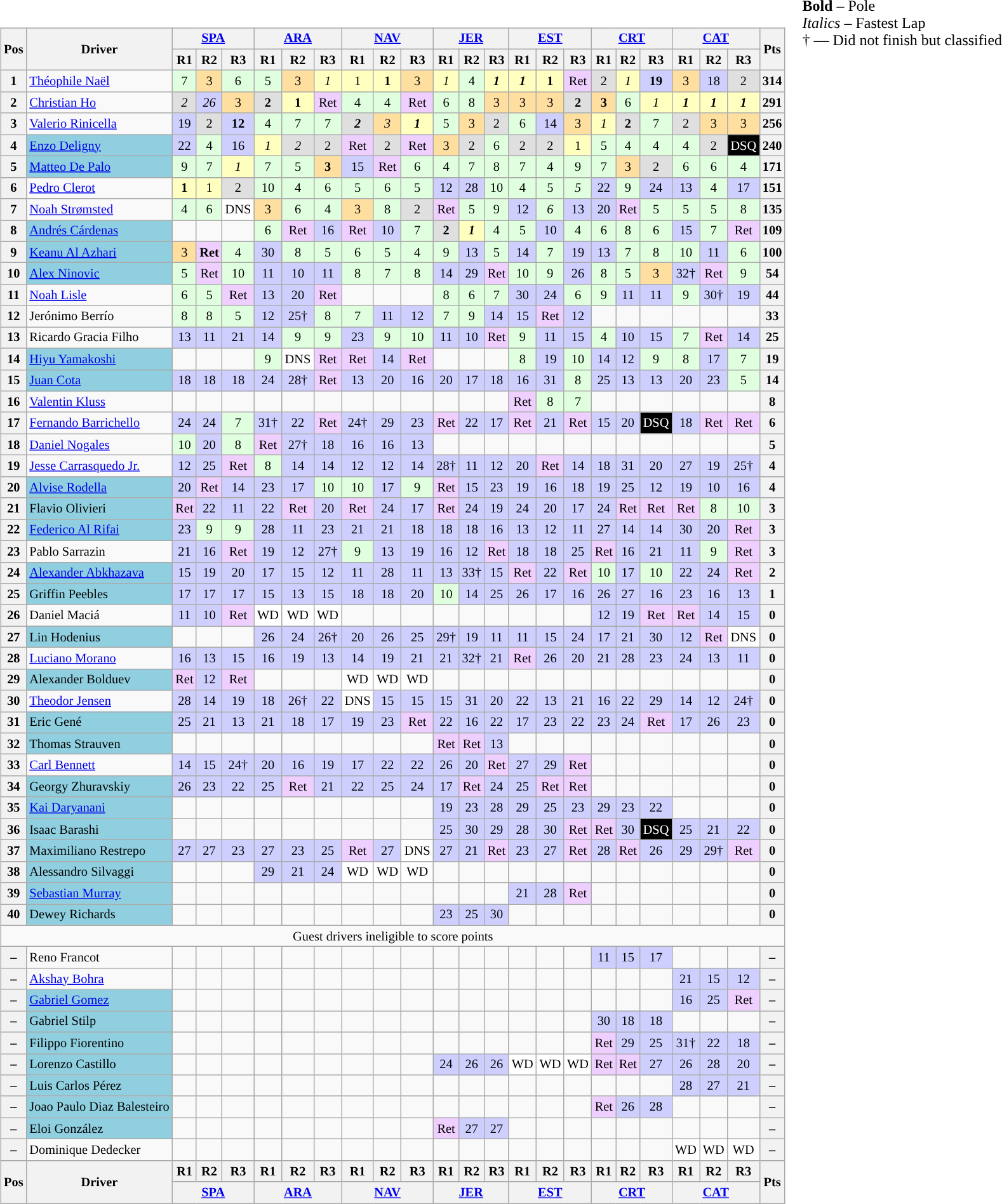<table>
<tr>
<td><br><table class="wikitable" style="font-size:85%; text-align:center">
<tr>
<th rowspan=2>Pos</th>
<th rowspan=2>Driver</th>
<th colspan=3><a href='#'>SPA</a><br></th>
<th colspan=3><a href='#'>ARA</a><br></th>
<th colspan=3><a href='#'>NAV</a><br></th>
<th colspan=3><a href='#'>JER</a><br></th>
<th colspan=3><a href='#'>EST</a><br></th>
<th colspan=3><a href='#'>CRT</a><br></th>
<th colspan=3><a href='#'>CAT</a><br></th>
<th rowspan=2>Pts</th>
</tr>
<tr>
<th>R1</th>
<th>R2</th>
<th>R3</th>
<th>R1</th>
<th>R2</th>
<th>R3</th>
<th>R1</th>
<th>R2</th>
<th>R3</th>
<th>R1</th>
<th>R2</th>
<th>R3</th>
<th>R1</th>
<th>R2</th>
<th>R3</th>
<th>R1</th>
<th>R2</th>
<th>R3</th>
<th>R1</th>
<th>R2</th>
<th>R3</th>
</tr>
<tr>
<th>1</th>
<td style="text-align:left"> <a href='#'>Théophile Naël</a></td>
<td style="background:#DFFFDF">7</td>
<td style="background:#FFDF9F">3</td>
<td style="background:#DFFFDF">6</td>
<td style="background:#DFFFDF">5</td>
<td style="background:#FFDF9F">3</td>
<td style="background:#FFFFBF"><em>1</em></td>
<td style="background:#FFFFBF">1</td>
<td style="background:#FFFFBF"><strong>1</strong></td>
<td style="background:#FFDF9F">3</td>
<td style="background:#FFFFBF"><em>1</em></td>
<td style="background:#DFFFDF">4</td>
<td style="background:#FFFFBF"><strong><em>1</em></strong></td>
<td style="background:#FFFFBF"><strong><em>1</em></strong></td>
<td style="background:#FFFFBF"><strong>1</strong></td>
<td style="background:#EFCFFF">Ret</td>
<td style="background:#DFDFDF">2</td>
<td style="background:#FFFFBF"><em>1</em></td>
<td style="background:#CFCFFF"><strong>19</strong></td>
<td style="background:#FFDF9F">3</td>
<td style="background:#CFCFFF">18</td>
<td style="background:#DFDFDF">2</td>
<th>314</th>
</tr>
<tr>
<th>2</th>
<td style="text-align:left"> <a href='#'>Christian Ho</a></td>
<td style="background:#DFDFDF"><em>2</em></td>
<td style="background:#CFCFFF"><em>26</em></td>
<td style="background:#FFDF9F">3</td>
<td style="background:#DFDFDF"><strong>2</strong></td>
<td style="background:#FFFFBF"><strong>1</strong></td>
<td style="background:#EFCFFF">Ret</td>
<td style="background:#DFFFDF">4</td>
<td style="background:#DFFFDF">4</td>
<td style="background:#EFCFFF">Ret</td>
<td style="background:#DFFFDF">6</td>
<td style="background:#DFFFDF">8</td>
<td style="background:#FFDF9F">3</td>
<td style="background:#FFDF9F">3</td>
<td style="background:#FFDF9F">3</td>
<td style="background:#DFDFDF"><strong>2</strong></td>
<td style="background:#FFDF9F"><strong>3</strong></td>
<td style="background:#DFFFDF">6</td>
<td style="background:#FFFFBF"><em>1</em></td>
<td style="background:#FFFFBF"><strong><em>1</em></strong></td>
<td style="background:#FFFFBF"><strong><em>1</em></strong></td>
<td style="background:#FFFFBF"><strong><em>1</em></strong></td>
<th>291</th>
</tr>
<tr>
<th>3</th>
<td style="text-align:left"> <a href='#'>Valerio Rinicella</a></td>
<td style="background:#CFCFFF">19</td>
<td style="background:#DFDFDF">2</td>
<td style="background:#CFCFFF"><strong>12</strong></td>
<td style="background:#DFFFDF">4</td>
<td style="background:#DFFFDF">7</td>
<td style="background:#DFFFDF">7</td>
<td style="background:#DFDFDF"><strong><em>2</em></strong></td>
<td style="background:#FFDF9F"><em>3</em></td>
<td style="background:#FFFFBF"><strong><em>1</em></strong></td>
<td style="background:#DFFFDF">5</td>
<td style="background:#FFDF9F">3</td>
<td style="background:#DFDFDF">2</td>
<td style="background:#DFFFDF">6</td>
<td style="background:#CFCFFF">14</td>
<td style="background:#FFDF9F">3</td>
<td style="background:#FFFFBF"><em>1</em></td>
<td style="background:#DFDFDF"><strong>2</strong></td>
<td style="background:#DFFFDF">7</td>
<td style="background:#DFDFDF">2</td>
<td style="background:#FFDF9F">3</td>
<td style="background:#FFDF9F">3</td>
<th>256</th>
</tr>
<tr>
<th>4</th>
<td style="text-align:left; background:#8FCFDF"> <a href='#'>Enzo Deligny</a></td>
<td style="background:#CFCFFF">22</td>
<td style="background:#DFFFDF">4</td>
<td style="background:#CFCFFF">16</td>
<td style="background:#FFFFBF"><em>1</em></td>
<td style="background:#DFDFDF"><em>2</em></td>
<td style="background:#DFDFDF">2</td>
<td style="background:#EFCFFF">Ret</td>
<td style="background:#DFDFDF">2</td>
<td style="background:#EFCFFF">Ret</td>
<td style="background:#FFDF9F">3</td>
<td style="background:#DFDFDF">2</td>
<td style="background:#DFFFDF">6</td>
<td style="background:#DFDFDF">2</td>
<td style="background:#DFDFDF">2</td>
<td style="background:#FFFFBF">1</td>
<td style="background:#DFFFDF">5</td>
<td style="background:#DFFFDF">4</td>
<td style="background:#DFFFDF">4</td>
<td style="background:#DFFFDF">4</td>
<td style="background:#DFDFDF">2</td>
<td style="background:#000000; color:#FFFFFF">DSQ</td>
<th>240</th>
</tr>
<tr>
<th>5</th>
<td style="text-align:left; background:#8FCFDF"> <a href='#'>Matteo De Palo</a></td>
<td style="background:#DFFFDF">9</td>
<td style="background:#DFFFDF">7</td>
<td style="background:#FFFFBF"><em>1</em></td>
<td style="background:#DFFFDF">7</td>
<td style="background:#DFFFDF">5</td>
<td style="background:#FFDF9F"><strong>3</strong></td>
<td style="background:#CFCFFF">15</td>
<td style="background:#EFCFFF">Ret</td>
<td style="background:#DFFFDF">6</td>
<td style="background:#DFFFDF">4</td>
<td style="background:#DFFFDF">7</td>
<td style="background:#DFFFDF">8</td>
<td style="background:#DFFFDF">7</td>
<td style="background:#DFFFDF">4</td>
<td style="background:#DFFFDF">9</td>
<td style="background:#DFFFDF">7</td>
<td style="background:#FFDF9F">3</td>
<td style="background:#DFDFDF">2</td>
<td style="background:#DFFFDF">6</td>
<td style="background:#DFFFDF">6</td>
<td style="background:#DFFFDF">4</td>
<th>171</th>
</tr>
<tr>
<th>6</th>
<td style="text-align:left"> <a href='#'>Pedro Clerot</a></td>
<td style="background:#FFFFBF"><strong>1</strong></td>
<td style="background:#FFFFBF">1</td>
<td style="background:#DFDFDF">2</td>
<td style="background:#DFFFDF">10</td>
<td style="background:#DFFFDF">4</td>
<td style="background:#DFFFDF">6</td>
<td style="background:#DFFFDF">5</td>
<td style="background:#DFFFDF">6</td>
<td style="background:#DFFFDF">5</td>
<td style="background:#CFCFFF">12</td>
<td style="background:#CFCFFF">28</td>
<td style="background:#DFFFDF">10</td>
<td style="background:#DFFFDF">4</td>
<td style="background:#DFFFDF">5</td>
<td style="background:#DFFFDF"><em>5</em></td>
<td style="background:#CFCFFF">22</td>
<td style="background:#DFFFDF">9</td>
<td style="background:#CFCFFF">24</td>
<td style="background:#CFCFFF">13</td>
<td style="background:#DFFFDF">4</td>
<td style="background:#CFCFFF">17</td>
<th>151</th>
</tr>
<tr>
<th>7</th>
<td style="text-align:left"> <a href='#'>Noah Strømsted</a></td>
<td style="background:#DFFFDF">4</td>
<td style="background:#DFFFDF">6</td>
<td style="background:#FFFFFF">DNS</td>
<td style="background:#FFDF9F">3</td>
<td style="background:#DFFFDF">6</td>
<td style="background:#DFFFDF">4</td>
<td style="background:#FFDF9F">3</td>
<td style="background:#DFFFDF">8</td>
<td style="background:#DFDFDF">2</td>
<td style="background:#EFCFFF">Ret</td>
<td style="background:#DFFFDF">5</td>
<td style="background:#DFFFDF">9</td>
<td style="background:#CFCFFF">12</td>
<td style="background:#DFFFDF"><em>6</em></td>
<td style="background:#CFCFFF">13</td>
<td style="background:#CFCFFF">20</td>
<td style="background:#EFCFFF">Ret</td>
<td style="background:#DFFFDF">5</td>
<td style="background:#DFFFDF">5</td>
<td style="background:#DFFFDF">5</td>
<td style="background:#DFFFDF">8</td>
<th>135</th>
</tr>
<tr>
<th>8</th>
<td style="text-align:left; background:#8FCFDF"> <a href='#'>Andrés Cárdenas</a></td>
<td></td>
<td></td>
<td></td>
<td style="background:#DFFFDF">6</td>
<td style="background:#EFCFFF">Ret</td>
<td style="background:#CFCFFF">16</td>
<td style="background:#EFCFFF">Ret</td>
<td style="background:#CFCFFF">10</td>
<td style="background:#DFFFDF">7</td>
<td style="background:#DFDFDF"><strong>2</strong></td>
<td style="background:#FFFFBF"><strong><em>1</em></strong></td>
<td style="background:#DFFFDF">4</td>
<td style="background:#DFFFDF">5</td>
<td style="background:#CFCFFF">10</td>
<td style="background:#DFFFDF">4</td>
<td style="background:#DFFFDF">6</td>
<td style="background:#DFFFDF">8</td>
<td style="background:#DFFFDF">6</td>
<td style="background:#CFCFFF">15</td>
<td style="background:#DFFFDF">7</td>
<td style="background:#EFCFFF">Ret</td>
<th>109</th>
</tr>
<tr>
<th>9</th>
<td style="text-align:left; background:#8FCFDF"> <a href='#'>Keanu Al Azhari</a></td>
<td style="background:#FFDF9F">3</td>
<td style="background:#EFCFFF"><strong>Ret</strong></td>
<td style="background:#DFFFDF">4</td>
<td style="background:#CFCFFF">30</td>
<td style="background:#DFFFDF">8</td>
<td style="background:#DFFFDF">5</td>
<td style="background:#DFFFDF">6</td>
<td style="background:#DFFFDF">5</td>
<td style="background:#DFFFDF">4</td>
<td style="background:#DFFFDF">9</td>
<td style="background:#CFCFFF">13</td>
<td style="background:#DFFFDF">5</td>
<td style="background:#CFCFFF">14</td>
<td style="background:#DFFFDF">7</td>
<td style="background:#CFCFFF">19</td>
<td style="background:#CFCFFF">13</td>
<td style="background:#DFFFDF">7</td>
<td style="background:#DFFFDF">8</td>
<td style="background:#DFFFDF">10</td>
<td style="background:#CFCFFF">11</td>
<td style="background:#DFFFDF">6</td>
<th>100</th>
</tr>
<tr>
<th>10</th>
<td style="text-align:left; background:#8FCFDF"> <a href='#'>Alex Ninovic</a></td>
<td style="background:#DFFFDF">5</td>
<td style="background:#EFCFFF">Ret</td>
<td style="background:#DFFFDF">10</td>
<td style="background:#CFCFFF">11</td>
<td style="background:#CFCFFF">10</td>
<td style="background:#CFCFFF">11</td>
<td style="background:#DFFFDF">8</td>
<td style="background:#DFFFDF">7</td>
<td style="background:#DFFFDF">8</td>
<td style="background:#CFCFFF">14</td>
<td style="background:#CFCFFF">29</td>
<td style="background:#EFCFFF">Ret</td>
<td style="background:#DFFFDF">10</td>
<td style="background:#DFFFDF">9</td>
<td style="background:#CFCFFF">26</td>
<td style="background:#DFFFDF">8</td>
<td style="background:#DFFFDF">5</td>
<td style="background:#FFDF9F">3</td>
<td style="background:#CFCFFF">32†</td>
<td style="background:#EFCFFF">Ret</td>
<td style="background:#DFFFDF">9</td>
<th>54</th>
</tr>
<tr>
<th>11</th>
<td style="text-align:left"> <a href='#'>Noah Lisle</a></td>
<td style="background:#DFFFDF">6</td>
<td style="background:#DFFFDF">5</td>
<td style="background:#EFCFFF">Ret</td>
<td style="background:#CFCFFF">13</td>
<td style="background:#CFCFFF">20</td>
<td style="background:#EFCFFF">Ret</td>
<td></td>
<td></td>
<td></td>
<td style="background:#DFFFDF">8</td>
<td style="background:#DFFFDF">6</td>
<td style="background:#DFFFDF">7</td>
<td style="background:#CFCFFF">30</td>
<td style="background:#CFCFFF">24</td>
<td style="background:#DFFFDF">6</td>
<td style="background:#DFFFDF">9</td>
<td style="background:#CFCFFF">11</td>
<td style="background:#CFCFFF">11</td>
<td style="background:#DFFFDF">9</td>
<td style="background:#CFCFFF">30†</td>
<td style="background:#CFCFFF">19</td>
<th>44</th>
</tr>
<tr>
<th>12</th>
<td style="text-align:left"> Jerónimo Berrío</td>
<td style="background:#DFFFDF">8</td>
<td style="background:#DFFFDF">8</td>
<td style="background:#DFFFDF">5</td>
<td style="background:#CFCFFF">12</td>
<td style="background:#CFCFFF">25†</td>
<td style="background:#DFFFDF">8</td>
<td style="background:#DFFFDF">7</td>
<td style="background:#CFCFFF">11</td>
<td style="background:#CFCFFF">12</td>
<td style="background:#DFFFDF">7</td>
<td style="background:#DFFFDF">9</td>
<td style="background:#CFCFFF">14</td>
<td style="background:#CFCFFF">15</td>
<td style="background:#EFCFFF">Ret</td>
<td style="background:#CFCFFF">12</td>
<td></td>
<td></td>
<td></td>
<td></td>
<td></td>
<td></td>
<th>33</th>
</tr>
<tr>
<th>13</th>
<td style="text-align:left"> Ricardo Gracia Filho</td>
<td style="background:#CFCFFF">13</td>
<td style="background:#CFCFFF">11</td>
<td style="background:#CFCFFF">21</td>
<td style="background:#CFCFFF">14</td>
<td style="background:#DFFFDF">9</td>
<td style="background:#DFFFDF">9</td>
<td style="background:#CFCFFF">23</td>
<td style="background:#DFFFDF">9</td>
<td style="background:#DFFFDF">10</td>
<td style="background:#CFCFFF">11</td>
<td style="background:#CFCFFF">10</td>
<td style="background:#EFCFFF">Ret</td>
<td style="background:#DFFFDF">9</td>
<td style="background:#CFCFFF">11</td>
<td style="background:#CFCFFF">15</td>
<td style="background:#DFFFDF">4</td>
<td style="background:#CFCFFF">10</td>
<td style="background:#CFCFFF">15</td>
<td style="background:#DFFFDF">7</td>
<td style="background:#EFCFFF">Ret</td>
<td style="background:#CFCFFF">14</td>
<th>25</th>
</tr>
<tr>
<th>14</th>
<td style="text-align:left; background:#8FCFDF"> <a href='#'>Hiyu Yamakoshi</a></td>
<td></td>
<td></td>
<td></td>
<td style="background:#DFFFDF">9</td>
<td style="background:#FFFFFF">DNS</td>
<td style="background:#EFCFFF">Ret</td>
<td style="background:#EFCFFF">Ret</td>
<td style="background:#CFCFFF">14</td>
<td style="background:#EFCFFF">Ret</td>
<td></td>
<td></td>
<td></td>
<td style="background:#DFFFDF">8</td>
<td style="background:#CFCFFF">19</td>
<td style="background:#DFFFDF">10</td>
<td style="background:#CFCFFF">14</td>
<td style="background:#CFCFFF">12</td>
<td style="background:#DFFFDF">9</td>
<td style="background:#DFFFDF">8</td>
<td style="background:#CFCFFF">17</td>
<td style="background:#DFFFDF">7</td>
<th>19</th>
</tr>
<tr>
<th>15</th>
<td style="text-align:left; background:#8FCFDF"> <a href='#'>Juan Cota</a></td>
<td style="background:#CFCFFF">18</td>
<td style="background:#CFCFFF">18</td>
<td style="background:#CFCFFF">18</td>
<td style="background:#CFCFFF">24</td>
<td style="background:#CFCFFF">28†</td>
<td style="background:#EFCFFF">Ret</td>
<td style="background:#CFCFFF">13</td>
<td style="background:#CFCFFF">20</td>
<td style="background:#CFCFFF">16</td>
<td style="background:#CFCFFF">20</td>
<td style="background:#CFCFFF">17</td>
<td style="background:#CFCFFF">18</td>
<td style="background:#CFCFFF">16</td>
<td style="background:#CFCFFF">31</td>
<td style="background:#DFFFDF">8</td>
<td style="background:#CFCFFF">25</td>
<td style="background:#CFCFFF">13</td>
<td style="background:#CFCFFF">13</td>
<td style="background:#CFCFFF">20</td>
<td style="background:#CFCFFF">23</td>
<td style="background:#DFFFDF">5</td>
<th>14</th>
</tr>
<tr>
<th>16</th>
<td style="text-align:left"> <a href='#'>Valentin Kluss</a></td>
<td></td>
<td></td>
<td></td>
<td></td>
<td></td>
<td></td>
<td></td>
<td></td>
<td></td>
<td></td>
<td></td>
<td></td>
<td style="background:#EFCFFF">Ret</td>
<td style="background:#DFFFDF">8</td>
<td style="background:#DFFFDF">7</td>
<td></td>
<td></td>
<td></td>
<td></td>
<td></td>
<td></td>
<th>8</th>
</tr>
<tr>
<th>17</th>
<td style="text-align:left"> <a href='#'>Fernando Barrichello</a></td>
<td style="background:#CFCFFF">24</td>
<td style="background:#CFCFFF">24</td>
<td style="background:#DFFFDF">7</td>
<td style="background:#CFCFFF">31†</td>
<td style="background:#CFCFFF">22</td>
<td style="background:#EFCFFF">Ret</td>
<td style="background:#CFCFFF">24†</td>
<td style="background:#CFCFFF">29</td>
<td style="background:#CFCFFF">23</td>
<td style="background:#EFCFFF">Ret</td>
<td style="background:#CFCFFF">22</td>
<td style="background:#CFCFFF">17</td>
<td style="background:#EFCFFF">Ret</td>
<td style="background:#CFCFFF">21</td>
<td style="background:#EFCFFF">Ret</td>
<td style="background:#CFCFFF">15</td>
<td style="background:#CFCFFF">20</td>
<td style="background:#000000; color:#FFFFFF">DSQ</td>
<td style="background:#CFCFFF">18</td>
<td style="background:#EFCFFF">Ret</td>
<td style="background:#EFCFFF">Ret</td>
<th>6</th>
</tr>
<tr>
<th>18</th>
<td style="text-align:left"> <a href='#'>Daniel Nogales</a></td>
<td style="background:#DFFFDF">10</td>
<td style="background:#CFCFFF">20</td>
<td style="background:#DFFFDF">8</td>
<td style="background:#EFCFFF">Ret</td>
<td style="background:#CFCFFF">27†</td>
<td style="background:#CFCFFF">18</td>
<td style="background:#CFCFFF">16</td>
<td style="background:#CFCFFF">16</td>
<td style="background:#CFCFFF">13</td>
<td></td>
<td></td>
<td></td>
<td></td>
<td></td>
<td></td>
<td></td>
<td></td>
<td></td>
<td></td>
<td></td>
<td></td>
<th>5</th>
</tr>
<tr>
<th>19</th>
<td style="text-align:left"> <a href='#'>Jesse Carrasquedo Jr.</a></td>
<td style="background:#CFCFFF">12</td>
<td style="background:#CFCFFF">25</td>
<td style="background:#EFCFFF">Ret</td>
<td style="background:#DFFFDF">8</td>
<td style="background:#CFCFFF">14</td>
<td style="background:#CFCFFF">14</td>
<td style="background:#CFCFFF">12</td>
<td style="background:#CFCFFF">12</td>
<td style="background:#CFCFFF">14</td>
<td style="background:#CFCFFF">28†</td>
<td style="background:#CFCFFF">11</td>
<td style="background:#CFCFFF">12</td>
<td style="background:#CFCFFF">20</td>
<td style="background:#EFCFFF">Ret</td>
<td style="background:#CFCFFF">14</td>
<td style="background:#CFCFFF">18</td>
<td style="background:#CFCFFF">31</td>
<td style="background:#CFCFFF">20</td>
<td style="background:#CFCFFF">27</td>
<td style="background:#CFCFFF">19</td>
<td style="background:#CFCFFF">25†</td>
<th>4</th>
</tr>
<tr>
<th>20</th>
<td style="text-align:left; background:#8FCFDF"> <a href='#'>Alvise Rodella</a></td>
<td style="background:#CFCFFF">20</td>
<td style="background:#EFCFFF">Ret</td>
<td style="background:#CFCFFF">14</td>
<td style="background:#CFCFFF">23</td>
<td style="background:#CFCFFF">17</td>
<td style="background:#DFFFDF">10</td>
<td style="background:#DFFFDF">10</td>
<td style="background:#CFCFFF">17</td>
<td style="background:#DFFFDF">9</td>
<td style="background:#EFCFFF">Ret</td>
<td style="background:#CFCFFF">15</td>
<td style="background:#CFCFFF">23</td>
<td style="background:#CFCFFF">19</td>
<td style="background:#CFCFFF">16</td>
<td style="background:#CFCFFF">18</td>
<td style="background:#CFCFFF">19</td>
<td style="background:#CFCFFF">25</td>
<td style="background:#CFCFFF">12</td>
<td style="background:#CFCFFF">19</td>
<td style="background:#CFCFFF">10</td>
<td style="background:#CFCFFF">16</td>
<th>4</th>
</tr>
<tr>
<th>21</th>
<td style="text-align:left; background:#8FCFDF"> Flavio Olivieri</td>
<td style="background:#EFCFFF">Ret</td>
<td style="background:#CFCFFF">22</td>
<td style="background:#CFCFFF">11</td>
<td style="background:#CFCFFF">22</td>
<td style="background:#EFCFFF">Ret</td>
<td style="background:#CFCFFF">20</td>
<td style="background:#EFCFFF">Ret</td>
<td style="background:#CFCFFF">24</td>
<td style="background:#CFCFFF">17</td>
<td style="background:#EFCFFF">Ret</td>
<td style="background:#CFCFFF">24</td>
<td style="background:#CFCFFF">19</td>
<td style="background:#CFCFFF">24</td>
<td style="background:#CFCFFF">20</td>
<td style="background:#CFCFFF">17</td>
<td style="background:#CFCFFF">24</td>
<td style="background:#EFCFFF">Ret</td>
<td style="background:#EFCFFF">Ret</td>
<td style="background:#EFCFFF">Ret</td>
<td style="background:#DFFFDF">8</td>
<td style="background:#DFFFDF">10</td>
<th>3</th>
</tr>
<tr>
<th>22</th>
<td style="text-align:left; background:#8FCFDF"> <a href='#'>Federico Al Rifai</a></td>
<td style="background:#CFCFFF">23</td>
<td style="background:#DFFFDF">9</td>
<td style="background:#DFFFDF">9</td>
<td style="background:#CFCFFF">28</td>
<td style="background:#CFCFFF">11</td>
<td style="background:#CFCFFF">23</td>
<td style="background:#CFCFFF">21</td>
<td style="background:#CFCFFF">21</td>
<td style="background:#CFCFFF">18</td>
<td style="background:#CFCFFF">18</td>
<td style="background:#CFCFFF">18</td>
<td style="background:#CFCFFF">16</td>
<td style="background:#CFCFFF">13</td>
<td style="background:#CFCFFF">12</td>
<td style="background:#CFCFFF">11</td>
<td style="background:#CFCFFF">27</td>
<td style="background:#CFCFFF">14</td>
<td style="background:#CFCFFF">14</td>
<td style="background:#CFCFFF">30</td>
<td style="background:#CFCFFF">20</td>
<td style="background:#EFCFFF">Ret</td>
<th>3</th>
</tr>
<tr>
<th>23</th>
<td style="text-align:left"> Pablo Sarrazin</td>
<td style="background:#CFCFFF">21</td>
<td style="background:#CFCFFF">16</td>
<td style="background:#EFCFFF">Ret</td>
<td style="background:#CFCFFF">19</td>
<td style="background:#CFCFFF">12</td>
<td style="background:#CFCFFF">27†</td>
<td style="background:#DFFFDF">9</td>
<td style="background:#CFCFFF">13</td>
<td style="background:#CFCFFF">19</td>
<td style="background:#CFCFFF">16</td>
<td style="background:#CFCFFF">12</td>
<td style="background:#EFCFFF">Ret</td>
<td style="background:#CFCFFF">18</td>
<td style="background:#CFCFFF">18</td>
<td style="background:#CFCFFF">25</td>
<td style="background:#EFCFFF">Ret</td>
<td style="background:#CFCFFF">16</td>
<td style="background:#CFCFFF">21</td>
<td style="background:#CFCFFF">11</td>
<td style="background:#DFFFDF">9</td>
<td style="background:#EFCFFF">Ret</td>
<th>3</th>
</tr>
<tr>
<th>24</th>
<td style="text-align:left; background:#8FCFDF"> <a href='#'>Alexander Abkhazava</a></td>
<td style="background:#CFCFFF">15</td>
<td style="background:#CFCFFF">19</td>
<td style="background:#CFCFFF">20</td>
<td style="background:#CFCFFF">17</td>
<td style="background:#CFCFFF">15</td>
<td style="background:#CFCFFF">12</td>
<td style="background:#CFCFFF">11</td>
<td style="background:#CFCFFF">28</td>
<td style="background:#CFCFFF">11</td>
<td style="background:#CFCFFF">13</td>
<td style="background:#CFCFFF">33†</td>
<td style="background:#CFCFFF">15</td>
<td style="background:#EFCFFF">Ret</td>
<td style="background:#CFCFFF">22</td>
<td style="background:#EFCFFF">Ret</td>
<td style="background:#DFFFDF">10</td>
<td style="background:#CFCFFF">17</td>
<td style="background:#DFFFDF">10</td>
<td style="background:#CFCFFF">22</td>
<td style="background:#CFCFFF">24</td>
<td style="background:#EFCFFF">Ret</td>
<th>2</th>
</tr>
<tr>
<th>25</th>
<td style="text-align:left; background:#8FCFDF"> Griffin Peebles</td>
<td style="background:#CFCFFF">17</td>
<td style="background:#CFCFFF">17</td>
<td style="background:#CFCFFF">17</td>
<td style="background:#CFCFFF">15</td>
<td style="background:#CFCFFF">13</td>
<td style="background:#CFCFFF">15</td>
<td style="background:#CFCFFF">18</td>
<td style="background:#CFCFFF">18</td>
<td style="background:#CFCFFF">20</td>
<td style="background:#DFFFDF">10</td>
<td style="background:#CFCFFF">14</td>
<td style="background:#CFCFFF">25</td>
<td style="background:#CFCFFF">26</td>
<td style="background:#CFCFFF">17</td>
<td style="background:#CFCFFF">16</td>
<td style="background:#CFCFFF">26</td>
<td style="background:#CFCFFF">27</td>
<td style="background:#CFCFFF">16</td>
<td style="background:#CFCFFF">23</td>
<td style="background:#CFCFFF">16</td>
<td style="background:#CFCFFF">13</td>
<th>1</th>
</tr>
<tr>
<th>26</th>
<td style="text-align:left"> Daniel Maciá</td>
<td style="background:#CFCFFF">11</td>
<td style="background:#CFCFFF">10</td>
<td style="background:#EFCFFF">Ret</td>
<td style="background:#FFFFFF">WD</td>
<td style="background:#FFFFFF">WD</td>
<td style="background:#FFFFFF">WD</td>
<td></td>
<td></td>
<td></td>
<td></td>
<td></td>
<td></td>
<td></td>
<td></td>
<td></td>
<td style="background:#CFCFFF">12</td>
<td style="background:#CFCFFF">19</td>
<td style="background:#EFCFFF">Ret</td>
<td style="background:#EFCFFF">Ret</td>
<td style="background:#CFCFFF">14</td>
<td style="background:#CFCFFF">15</td>
<th>0</th>
</tr>
<tr>
<th>27</th>
<td style="text-align:left; background:#8FCFDF"> Lin Hodenius</td>
<td></td>
<td></td>
<td></td>
<td style="background:#CFCFFF">26</td>
<td style="background:#CFCFFF">24</td>
<td style="background:#CFCFFF">26†</td>
<td style="background:#CFCFFF">20</td>
<td style="background:#CFCFFF">26</td>
<td style="background:#CFCFFF">25</td>
<td style="background:#CFCFFF">29†</td>
<td style="background:#CFCFFF">19</td>
<td style="background:#CFCFFF">11</td>
<td style="background:#CFCFFF">11</td>
<td style="background:#CFCFFF">15</td>
<td style="background:#CFCFFF">24</td>
<td style="background:#CFCFFF">17</td>
<td style="background:#CFCFFF">21</td>
<td style="background:#CFCFFF">30</td>
<td style="background:#CFCFFF">12</td>
<td style="background:#EFCFFF">Ret</td>
<td style="background:#FFFFFF">DNS</td>
<th>0</th>
</tr>
<tr>
<th>28</th>
<td style="text-align:left"> <a href='#'>Luciano Morano</a></td>
<td style="background:#CFCFFF">16</td>
<td style="background:#CFCFFF">13</td>
<td style="background:#CFCFFF">15</td>
<td style="background:#CFCFFF">16</td>
<td style="background:#CFCFFF">19</td>
<td style="background:#CFCFFF">13</td>
<td style="background:#CFCFFF">14</td>
<td style="background:#CFCFFF">19</td>
<td style="background:#CFCFFF">21</td>
<td style="background:#CFCFFF">21</td>
<td style="background:#CFCFFF">32†</td>
<td style="background:#CFCFFF">21</td>
<td style="background:#EFCFFF">Ret</td>
<td style="background:#CFCFFF">26</td>
<td style="background:#CFCFFF">20</td>
<td style="background:#CFCFFF">21</td>
<td style="background:#CFCFFF">28</td>
<td style="background:#CFCFFF">23</td>
<td style="background:#CFCFFF">24</td>
<td style="background:#CFCFFF">13</td>
<td style="background:#CFCFFF">11</td>
<th>0</th>
</tr>
<tr>
<th>29</th>
<td style="text-align:left; background:#8FCFDF"> Alexander Bolduev</td>
<td style="background:#EFCFFF">Ret</td>
<td style="background:#CFCFFF">12</td>
<td style="background:#EFCFFF">Ret</td>
<td></td>
<td></td>
<td></td>
<td style="background:#FFFFFF">WD</td>
<td style="background:#FFFFFF">WD</td>
<td style="background:#FFFFFF">WD</td>
<td></td>
<td></td>
<td></td>
<td></td>
<td></td>
<td></td>
<td></td>
<td></td>
<td></td>
<td></td>
<td></td>
<td></td>
<th>0</th>
</tr>
<tr>
<th>30</th>
<td style="text-align:left"> <a href='#'>Theodor Jensen</a></td>
<td style="background:#CFCFFF">28</td>
<td style="background:#CFCFFF">14</td>
<td style="background:#CFCFFF">19</td>
<td style="background:#CFCFFF">18</td>
<td style="background:#CFCFFF">26†</td>
<td style="background:#CFCFFF">22</td>
<td style="background:#FFFFFF">DNS</td>
<td style="background:#CFCFFF">15</td>
<td style="background:#CFCFFF">15</td>
<td style="background:#CFCFFF">15</td>
<td style="background:#CFCFFF">31</td>
<td style="background:#CFCFFF">20</td>
<td style="background:#CFCFFF">22</td>
<td style="background:#CFCFFF">13</td>
<td style="background:#CFCFFF">21</td>
<td style="background:#CFCFFF">16</td>
<td style="background:#CFCFFF">22</td>
<td style="background:#CFCFFF">29</td>
<td style="background:#CFCFFF">14</td>
<td style="background:#CFCFFF">12</td>
<td style="background:#CFCFFF">24†</td>
<th>0</th>
</tr>
<tr>
<th>31</th>
<td style="text-align:left; background:#8FCFDF"> Eric Gené</td>
<td style="background:#CFCFFF">25</td>
<td style="background:#CFCFFF">21</td>
<td style="background:#CFCFFF">13</td>
<td style="background:#CFCFFF">21</td>
<td style="background:#CFCFFF">18</td>
<td style="background:#CFCFFF">17</td>
<td style="background:#CFCFFF">19</td>
<td style="background:#CFCFFF">23</td>
<td style="background:#EFCFFF">Ret</td>
<td style="background:#CFCFFF">22</td>
<td style="background:#CFCFFF">16</td>
<td style="background:#CFCFFF">22</td>
<td style="background:#CFCFFF">17</td>
<td style="background:#CFCFFF">23</td>
<td style="background:#CFCFFF">22</td>
<td style="background:#CFCFFF">23</td>
<td style="background:#CFCFFF">24</td>
<td style="background:#EFCFFF">Ret</td>
<td style="background:#CFCFFF">17</td>
<td style="background:#CFCFFF">26</td>
<td style="background:#CFCFFF">23</td>
<th>0</th>
</tr>
<tr>
<th>32</th>
<td style="text-align:left; background:#8FCFDF"> Thomas Strauven</td>
<td></td>
<td></td>
<td></td>
<td></td>
<td></td>
<td></td>
<td></td>
<td></td>
<td></td>
<td style="background:#EFCFFF">Ret</td>
<td style="background:#EFCFFF">Ret</td>
<td style="background:#CFCFFF">13</td>
<td></td>
<td></td>
<td></td>
<td></td>
<td></td>
<td></td>
<td></td>
<td></td>
<td></td>
<th>0</th>
</tr>
<tr>
<th>33</th>
<td style="text-align:left"> <a href='#'>Carl Bennett</a></td>
<td style="background:#CFCFFF">14</td>
<td style="background:#CFCFFF">15</td>
<td style="background:#CFCFFF">24†</td>
<td style="background:#CFCFFF">20</td>
<td style="background:#CFCFFF">16</td>
<td style="background:#CFCFFF">19</td>
<td style="background:#CFCFFF">17</td>
<td style="background:#CFCFFF">22</td>
<td style="background:#CFCFFF">22</td>
<td style="background:#CFCFFF">26</td>
<td style="background:#CFCFFF">20</td>
<td style="background:#EFCFFF">Ret</td>
<td style="background:#CFCFFF">27</td>
<td style="background:#CFCFFF">29</td>
<td style="background:#EFCFFF">Ret</td>
<td></td>
<td></td>
<td></td>
<td></td>
<td></td>
<td></td>
<th>0</th>
</tr>
<tr>
<th>34</th>
<td style="text-align:left; background:#8FCFDF"> Georgy Zhuravskiy</td>
<td style="background:#CFCFFF">26</td>
<td style="background:#CFCFFF">23</td>
<td style="background:#CFCFFF">22</td>
<td style="background:#CFCFFF">25</td>
<td style="background:#EFCFFF">Ret</td>
<td style="background:#CFCFFF">21</td>
<td style="background:#CFCFFF">22</td>
<td style="background:#CFCFFF">25</td>
<td style="background:#CFCFFF">24</td>
<td style="background:#CFCFFF">17</td>
<td style="background:#EFCFFF">Ret</td>
<td style="background:#CFCFFF">24</td>
<td style="background:#CFCFFF">25</td>
<td style="background:#EFCFFF">Ret</td>
<td style="background:#EFCFFF">Ret</td>
<td></td>
<td></td>
<td></td>
<td></td>
<td></td>
<td></td>
<th>0</th>
</tr>
<tr>
<th>35</th>
<td style="text-align:left; background:#8FCFDF"> <a href='#'>Kai Daryanani</a></td>
<td></td>
<td></td>
<td></td>
<td></td>
<td></td>
<td></td>
<td></td>
<td></td>
<td></td>
<td style="background:#CFCFFF">19</td>
<td style="background:#CFCFFF">23</td>
<td style="background:#CFCFFF">28</td>
<td style="background:#CFCFFF">29</td>
<td style="background:#CFCFFF">25</td>
<td style="background:#CFCFFF">23</td>
<td style="background:#CFCFFF">29</td>
<td style="background:#CFCFFF">23</td>
<td style="background:#CFCFFF">22</td>
<td></td>
<td></td>
<td></td>
<th>0</th>
</tr>
<tr>
<th>36</th>
<td style="text-align:left; background:#8FCFDF"> Isaac Barashi</td>
<td></td>
<td></td>
<td></td>
<td></td>
<td></td>
<td></td>
<td></td>
<td></td>
<td></td>
<td style="background:#CFCFFF">25</td>
<td style="background:#CFCFFF">30</td>
<td style="background:#CFCFFF">29</td>
<td style="background:#CFCFFF">28</td>
<td style="background:#CFCFFF">30</td>
<td style="background:#EFCFFF">Ret</td>
<td style="background:#EFCFFF">Ret</td>
<td style="background:#CFCFFF">30</td>
<td style="background:#000000; color:#FFFFFF">DSQ</td>
<td style="background:#CFCFFF">25</td>
<td style="background:#CFCFFF">21</td>
<td style="background:#CFCFFF">22</td>
<th>0</th>
</tr>
<tr>
<th>37</th>
<td style="text-align:left; background:#8FCFDF"> Maximiliano Restrepo</td>
<td style="background:#CFCFFF">27</td>
<td style="background:#CFCFFF">27</td>
<td style="background:#CFCFFF">23</td>
<td style="background:#CFCFFF">27</td>
<td style="background:#CFCFFF">23</td>
<td style="background:#CFCFFF">25</td>
<td style="background:#EFCFFF">Ret</td>
<td style="background:#CFCFFF">27</td>
<td style="background:#FFFFFF">DNS</td>
<td style="background:#CFCFFF">27</td>
<td style="background:#CFCFFF">21</td>
<td style="background:#EFCFFF">Ret</td>
<td style="background:#CFCFFF">23</td>
<td style="background:#CFCFFF">27</td>
<td style="background:#EFCFFF">Ret</td>
<td style="background:#CFCFFF">28</td>
<td style="background:#EFCFFF">Ret</td>
<td style="background:#CFCFFF">26</td>
<td style="background:#CFCFFF">29</td>
<td style="background:#CFCFFF">29†</td>
<td style="background:#EFCFFF">Ret</td>
<th>0</th>
</tr>
<tr>
<th>38</th>
<td style="text-align:left; background:#8FCFDF"> Alessandro Silvaggi</td>
<td></td>
<td></td>
<td></td>
<td style="background:#CFCFFF">29</td>
<td style="background:#CFCFFF">21</td>
<td style="background:#CFCFFF">24</td>
<td style="background:#FFFFFF">WD</td>
<td style="background:#FFFFFF">WD</td>
<td style="background:#FFFFFF">WD</td>
<td></td>
<td></td>
<td></td>
<td></td>
<td></td>
<td></td>
<td></td>
<td></td>
<td></td>
<td></td>
<td></td>
<td></td>
<th>0</th>
</tr>
<tr>
<th>39</th>
<td style="text-align:left; background:#8FCFDF"> <a href='#'>Sebastian Murray</a></td>
<td></td>
<td></td>
<td></td>
<td></td>
<td></td>
<td></td>
<td></td>
<td></td>
<td></td>
<td></td>
<td></td>
<td></td>
<td style="background:#CFCFFF">21</td>
<td style="background:#CFCFFF">28</td>
<td style="background:#EFCFFF">Ret</td>
<td></td>
<td></td>
<td></td>
<td></td>
<td></td>
<td></td>
<th>0</th>
</tr>
<tr>
<th>40</th>
<td style="text-align:left; background:#8FCFDF"> Dewey Richards</td>
<td></td>
<td></td>
<td></td>
<td></td>
<td></td>
<td></td>
<td></td>
<td></td>
<td></td>
<td style="background:#CFCFFF">23</td>
<td style="background:#CFCFFF">25</td>
<td style="background:#CFCFFF">30</td>
<td></td>
<td></td>
<td></td>
<td></td>
<td></td>
<td></td>
<td></td>
<td></td>
<td></td>
<th>0</th>
</tr>
<tr>
<td colspan=24>Guest drivers ineligible to score points</td>
</tr>
<tr>
<th>–</th>
<td style="text-align:left"> Reno Francot</td>
<td></td>
<td></td>
<td></td>
<td></td>
<td></td>
<td></td>
<td></td>
<td></td>
<td></td>
<td></td>
<td></td>
<td></td>
<td></td>
<td></td>
<td></td>
<td style="background:#CFCFFF">11</td>
<td style="background:#CFCFFF">15</td>
<td style="background:#CFCFFF">17</td>
<td></td>
<td></td>
<td></td>
<th>–</th>
</tr>
<tr>
<th>–</th>
<td style="text-align:left"> <a href='#'>Akshay Bohra</a></td>
<td></td>
<td></td>
<td></td>
<td></td>
<td></td>
<td></td>
<td></td>
<td></td>
<td></td>
<td></td>
<td></td>
<td></td>
<td></td>
<td></td>
<td></td>
<td></td>
<td></td>
<td></td>
<td style="background:#CFCFFF">21</td>
<td style="background:#CFCFFF">15</td>
<td style="background:#CFCFFF">12</td>
<th>–</th>
</tr>
<tr>
<th>–</th>
<td style="text-align:left; background:#8FCFDF"> <a href='#'>Gabriel Gomez</a></td>
<td></td>
<td></td>
<td></td>
<td></td>
<td></td>
<td></td>
<td></td>
<td></td>
<td></td>
<td></td>
<td></td>
<td></td>
<td></td>
<td></td>
<td></td>
<td></td>
<td></td>
<td></td>
<td style="background:#CFCFFF">16</td>
<td style="background:#CFCFFF">25</td>
<td style="background:#EFCFFF">Ret</td>
<th>–</th>
</tr>
<tr>
<th>–</th>
<td style="text-align:left; background:#8FCFDF"> Gabriel Stilp</td>
<td></td>
<td></td>
<td></td>
<td></td>
<td></td>
<td></td>
<td></td>
<td></td>
<td></td>
<td></td>
<td></td>
<td></td>
<td></td>
<td></td>
<td></td>
<td style="background:#CFCFFF">30</td>
<td style="background:#CFCFFF">18</td>
<td style="background:#CFCFFF">18</td>
<td></td>
<td></td>
<td></td>
<th>–</th>
</tr>
<tr>
<th>–</th>
<td style="text-align:left; background:#8FCFDF"> Filippo Fiorentino</td>
<td></td>
<td></td>
<td></td>
<td></td>
<td></td>
<td></td>
<td></td>
<td></td>
<td></td>
<td></td>
<td></td>
<td></td>
<td></td>
<td></td>
<td></td>
<td style="background:#EFCFFF">Ret</td>
<td style="background:#CFCFFF">29</td>
<td style="background:#CFCFFF">25</td>
<td style="background:#CFCFFF">31†</td>
<td style="background:#CFCFFF">22</td>
<td style="background:#CFCFFF">18</td>
<th>–</th>
</tr>
<tr>
<th>–</th>
<td style="text-align:left; background:#8FCFDF"> Lorenzo Castillo</td>
<td></td>
<td></td>
<td></td>
<td></td>
<td></td>
<td></td>
<td></td>
<td></td>
<td></td>
<td style="background:#CFCFFF">24</td>
<td style="background:#CFCFFF">26</td>
<td style="background:#CFCFFF">26</td>
<td style="background:#FFFFFF">WD</td>
<td style="background:#FFFFFF">WD</td>
<td style="background:#FFFFFF">WD</td>
<td style="background:#EFCFFF">Ret</td>
<td style="background:#EFCFFF">Ret</td>
<td style="background:#CFCFFF">27</td>
<td style="background:#CFCFFF">26</td>
<td style="background:#CFCFFF">28</td>
<td style="background:#CFCFFF">20</td>
<th>–</th>
</tr>
<tr>
<th>–</th>
<td style="text-align:left; background:#8FCFDF"> Luis Carlos Pérez</td>
<td></td>
<td></td>
<td></td>
<td></td>
<td></td>
<td></td>
<td></td>
<td></td>
<td></td>
<td></td>
<td></td>
<td></td>
<td></td>
<td></td>
<td></td>
<td></td>
<td></td>
<td></td>
<td style="background:#CFCFFF">28</td>
<td style="background:#CFCFFF">27</td>
<td style="background:#CFCFFF">21</td>
<th>–</th>
</tr>
<tr>
<th>–</th>
<td style="text-align:left; background:#8FCFDF" nowrap> Joao Paulo Diaz Balesteiro</td>
<td></td>
<td></td>
<td></td>
<td></td>
<td></td>
<td></td>
<td></td>
<td></td>
<td></td>
<td></td>
<td></td>
<td></td>
<td></td>
<td></td>
<td></td>
<td style="background:#EFCFFF">Ret</td>
<td style="background:#CFCFFF">26</td>
<td style="background:#CFCFFF">28</td>
<td></td>
<td></td>
<td></td>
<th>–</th>
</tr>
<tr>
<th>–</th>
<td style="text-align:left; background:#8FCFDF"> Eloi González</td>
<td></td>
<td></td>
<td></td>
<td></td>
<td></td>
<td></td>
<td></td>
<td></td>
<td></td>
<td style="background:#EFCFFF">Ret</td>
<td style="background:#CFCFFF">27</td>
<td style="background:#CFCFFF">27</td>
<td></td>
<td></td>
<td></td>
<td></td>
<td></td>
<td></td>
<td></td>
<td></td>
<td></td>
<th>–</th>
</tr>
<tr>
<th>–</th>
<td style="text-align:left;"> Dominique Dedecker</td>
<td></td>
<td></td>
<td></td>
<td></td>
<td></td>
<td></td>
<td></td>
<td></td>
<td></td>
<td></td>
<td></td>
<td></td>
<td></td>
<td></td>
<td></td>
<td></td>
<td></td>
<td></td>
<td style="background:#FFFFFF">WD</td>
<td style="background:#FFFFFF">WD</td>
<td style="background:#FFFFFF">WD</td>
<th>–</th>
</tr>
<tr>
<th rowspan=2>Pos</th>
<th rowspan=2>Driver</th>
<th>R1</th>
<th>R2</th>
<th>R3</th>
<th>R1</th>
<th>R2</th>
<th>R3</th>
<th>R1</th>
<th>R2</th>
<th>R3</th>
<th>R1</th>
<th>R2</th>
<th>R3</th>
<th>R1</th>
<th>R2</th>
<th>R3</th>
<th>R1</th>
<th>R2</th>
<th>R3</th>
<th>R1</th>
<th>R2</th>
<th>R3</th>
<th rowspan=2>Pts</th>
</tr>
<tr>
<th colspan=3><a href='#'>SPA</a><br></th>
<th colspan=3><a href='#'>ARA</a><br></th>
<th colspan=3><a href='#'>NAV</a><br></th>
<th colspan=3><a href='#'>JER</a><br></th>
<th colspan=3><a href='#'>EST</a><br></th>
<th colspan=3><a href='#'>CRT</a><br></th>
<th colspan=3><a href='#'>CAT</a><br></th>
</tr>
</table>
</td>
<td style="vertical-align:top"> <span><strong>Bold</strong> – Pole<br><em>Italics</em> – Fastest Lap<br>† — Did not finish but classified<br></span></td>
</tr>
</table>
